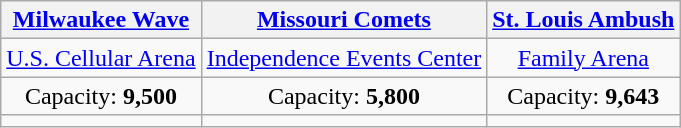<table class="wikitable" style="text-align:center">
<tr>
<th><a href='#'>Milwaukee Wave</a></th>
<th><a href='#'>Missouri Comets</a></th>
<th><a href='#'>St. Louis Ambush</a></th>
</tr>
<tr>
<td><a href='#'>U.S. Cellular Arena</a></td>
<td><a href='#'>Independence Events Center</a></td>
<td><a href='#'>Family Arena</a></td>
</tr>
<tr>
<td>Capacity: <strong>9,500</strong></td>
<td>Capacity: <strong>5,800</strong></td>
<td>Capacity: <strong>9,643</strong></td>
</tr>
<tr>
<td></td>
<td></td>
<td></td>
</tr>
</table>
